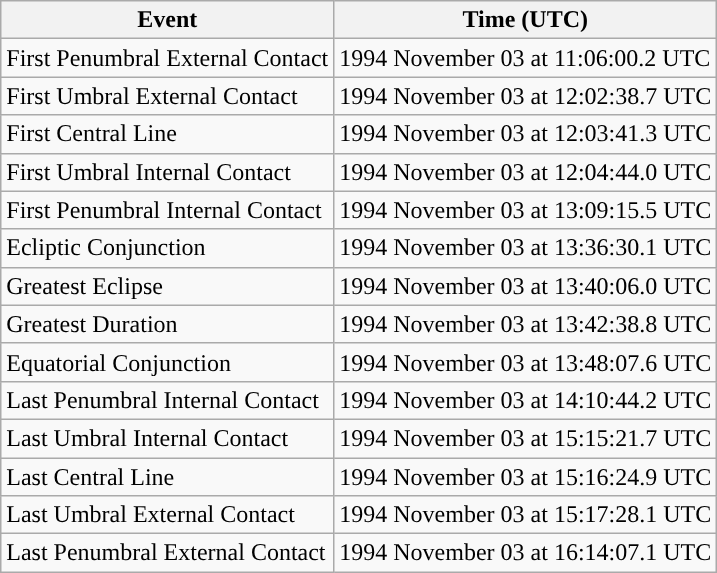<table class="wikitable">
<tr>
<th>Event</th>
<th>Time (UTC)</th>
</tr>
<tr>
<td>First Penumbral External Contact</td>
<td>1994 November 03 at 11:06:00.2 UTC</td>
</tr>
<tr>
<td>First Umbral External Contact</td>
<td>1994 November 03 at 12:02:38.7 UTC</td>
</tr>
<tr>
<td>First Central Line</td>
<td>1994 November 03 at 12:03:41.3 UTC</td>
</tr>
<tr>
<td>First Umbral Internal Contact</td>
<td>1994 November 03 at 12:04:44.0 UTC</td>
</tr>
<tr>
<td>First Penumbral Internal Contact</td>
<td>1994 November 03 at 13:09:15.5 UTC</td>
</tr>
<tr>
<td>Ecliptic Conjunction</td>
<td>1994 November 03 at 13:36:30.1 UTC</td>
</tr>
<tr>
<td>Greatest Eclipse</td>
<td>1994 November 03 at 13:40:06.0 UTC</td>
</tr>
<tr>
<td>Greatest Duration</td>
<td>1994 November 03 at 13:42:38.8 UTC</td>
</tr>
<tr>
<td>Equatorial Conjunction</td>
<td>1994 November 03 at 13:48:07.6 UTC</td>
</tr>
<tr>
<td>Last Penumbral Internal Contact</td>
<td>1994 November 03 at 14:10:44.2 UTC</td>
</tr>
<tr>
<td>Last Umbral Internal Contact</td>
<td>1994 November 03 at 15:15:21.7 UTC</td>
</tr>
<tr>
<td>Last Central Line</td>
<td>1994 November 03 at 15:16:24.9 UTC</td>
</tr>
<tr>
<td>Last Umbral External Contact</td>
<td>1994 November 03 at 15:17:28.1 UTC</td>
</tr>
<tr>
<td>Last Penumbral External Contact</td>
<td>1994 November 03 at 16:14:07.1 UTC</td>
</tr>
</table>
